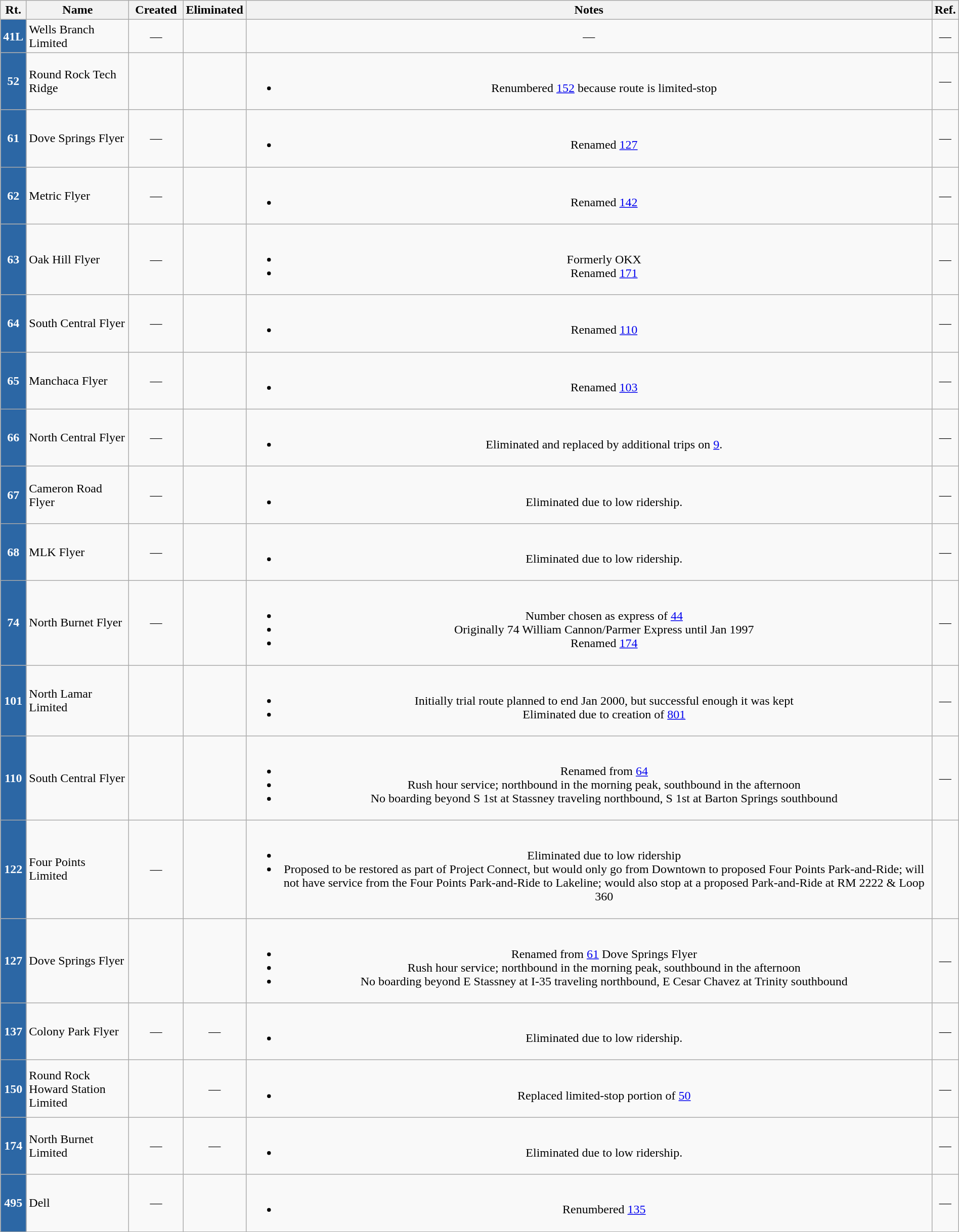<table class="wikitable mw-collapsible mw-collapsed sortable" style="text-align: center; width:100%;">
<tr>
<th scope="col" style="width: 1.5em;">Rt.</th>
<th scope="col" style="width: 8em;">Name</th>
<th scope="col" style="width: 4em;">Created</th>
<th scope="col" style="width: 4em;">Eliminated</th>
<th class="unsortable">Notes</th>
<th scope="col" style="width: 1em;" class="unsortable">Ref.</th>
</tr>
<tr>
<th style="background: #2C67A5; color:#FFFFFF;">41L</th>
<td align="left">Wells Branch Limited</td>
<td>—</td>
<td></td>
<td>—</td>
<td>—</td>
</tr>
<tr>
<th style="background: #2C67A5; color:#FFFFFF;">52</th>
<td align="left">Round Rock Tech Ridge</td>
<td></td>
<td></td>
<td><br><ul><li>Renumbered <a href='#'>152</a> because route is limited-stop</li></ul></td>
<td>—</td>
</tr>
<tr>
<th style="background: #2C67A5; color:#FFFFFF;">61</th>
<td align="left">Dove Springs Flyer</td>
<td>—</td>
<td></td>
<td><br><ul><li>Renamed <a href='#'>127</a></li></ul></td>
<td>—</td>
</tr>
<tr>
<th style="background: #2C67A5; color:#FFFFFF;">62</th>
<td align="left">Metric Flyer</td>
<td>—</td>
<td></td>
<td><br><ul><li>Renamed <a href='#'>142</a></li></ul></td>
<td>—</td>
</tr>
<tr>
<th style="background: #2C67A5; color:#FFFFFF;">63</th>
<td align="left">Oak Hill Flyer</td>
<td>—</td>
<td></td>
<td><br><ul><li>Formerly OKX</li><li>Renamed <a href='#'>171</a></li></ul></td>
<td>—</td>
</tr>
<tr>
<th style="background: #2C67A5; color:#FFFFFF;">64</th>
<td align="left">South Central Flyer</td>
<td>—</td>
<td></td>
<td><br><ul><li>Renamed <a href='#'>110</a></li></ul></td>
<td>—</td>
</tr>
<tr>
<th style="background: #2C67A5; color:#FFFFFF;">65</th>
<td align="left">Manchaca Flyer</td>
<td>—</td>
<td></td>
<td><br><ul><li>Renamed <a href='#'>103</a></li></ul></td>
<td>—</td>
</tr>
<tr>
<th style="background: #2C67A5; color:#FFFFFF;">66</th>
<td align="left">North Central Flyer</td>
<td>—</td>
<td></td>
<td><br><ul><li>Eliminated and replaced by additional trips on <a href='#'>9</a>.</li></ul></td>
<td>—</td>
</tr>
<tr>
<th style="background: #2C67A5; color:#FFFFFF;">67</th>
<td align="left">Cameron Road Flyer</td>
<td>—</td>
<td></td>
<td><br><ul><li>Eliminated due to low ridership.</li></ul></td>
<td>—</td>
</tr>
<tr>
<th style="background: #2C67A5; color:#FFFFFF;">68</th>
<td align="left">MLK Flyer</td>
<td>—</td>
<td></td>
<td><br><ul><li>Eliminated due to low ridership.</li></ul></td>
<td>—</td>
</tr>
<tr>
<th style="background: #2C67A5; color:#FFFFFF;">74</th>
<td align="left">North Burnet Flyer</td>
<td>—</td>
<td></td>
<td><br><ul><li>Number chosen as express of <a href='#'>44</a></li><li>Originally 74 William Cannon/Parmer Express until Jan 1997</li><li>Renamed <a href='#'>174</a></li></ul></td>
<td>—</td>
</tr>
<tr>
<th style="background: #2C67A5; color:#FFFFFF;">101</th>
<td align="left">North Lamar Limited</td>
<td></td>
<td></td>
<td><br><ul><li>Initially trial route planned to end Jan 2000, but successful enough it was kept</li><li>Eliminated due to creation of <a href='#'>801</a></li></ul></td>
<td>—</td>
</tr>
<tr>
<th style="background: #2C67A5; color:#FFFFFF;">110</th>
<td align="left">South Central Flyer</td>
<td></td>
<td></td>
<td><br><ul><li>Renamed from <a href='#'>64</a></li><li>Rush hour service; northbound in the morning peak, southbound in the afternoon</li><li>No boarding beyond S 1st at Stassney traveling northbound, S 1st at Barton Springs southbound</li></ul></td>
<td>—</td>
</tr>
<tr>
<th style="background: #2C67A5; color:#FFFFFF;">122</th>
<td align="left">Four Points Limited</td>
<td>—</td>
<td></td>
<td><br><ul><li>Eliminated due to low ridership</li><li>Proposed to be restored as part of Project Connect, but would only go from Downtown to proposed Four Points Park-and-Ride; will not have service from the Four Points Park-and-Ride to Lakeline; would also stop at a proposed Park-and-Ride at RM 2222 & Loop 360</li></ul></td>
<td></td>
</tr>
<tr>
<th style="background: #2C67A5; color:#FFFFFF;">127</th>
<td align="left">Dove Springs Flyer</td>
<td></td>
<td></td>
<td><br><ul><li>Renamed from <a href='#'>61</a> Dove Springs Flyer</li><li>Rush hour service; northbound in the morning peak, southbound in the afternoon</li><li>No boarding beyond E Stassney at I-35 traveling northbound, E Cesar Chavez at Trinity southbound</li></ul></td>
<td>—</td>
</tr>
<tr>
<th style="background: #2C67A5; color:#FFFFFF;">137</th>
<td align="left">Colony Park Flyer</td>
<td>—</td>
<td>—</td>
<td><br><ul><li>Eliminated due to low ridership.</li></ul></td>
<td>—</td>
</tr>
<tr>
<th style="background: #2C67A5; color:#FFFFFF;">150</th>
<td align="left">Round Rock Howard Station Limited</td>
<td></td>
<td>—</td>
<td><br><ul><li>Replaced limited-stop portion of <a href='#'>50</a></li></ul></td>
<td>—</td>
</tr>
<tr>
<th style="background: #2C67A5; color:#FFFFFF;">174</th>
<td align="left">North Burnet Limited</td>
<td>—</td>
<td>—</td>
<td><br><ul><li>Eliminated due to low ridership.</li></ul></td>
<td>—</td>
</tr>
<tr>
<th style="background: #2C67A5; color:#FFFFFF;">495</th>
<td align="left">Dell</td>
<td>—</td>
<td></td>
<td><br><ul><li>Renumbered <a href='#'>135</a></li></ul></td>
<td>—</td>
</tr>
<tr>
</tr>
</table>
